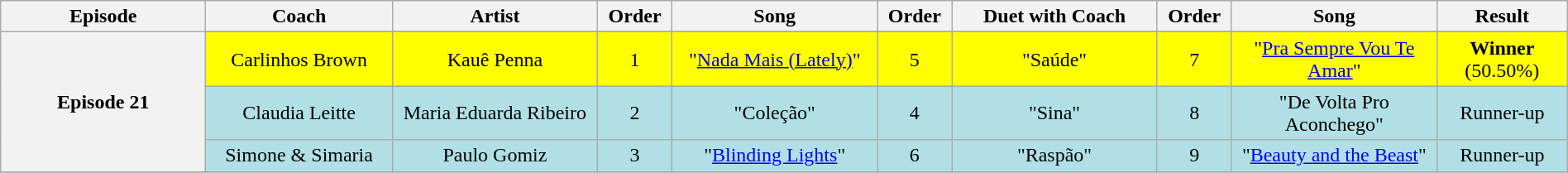<table class="wikitable" style="text-align:center; width:100%;">
<tr>
<th scope="col" width="11%">Episode</th>
<th scope="col" width="10%">Coach</th>
<th scope="col" width="11%">Artist</th>
<th scope="col" width="04%">Order</th>
<th scope="col" width="11%">Song</th>
<th scope="col" width="04%">Order</th>
<th scope="col" width="11%">Duet with Coach</th>
<th scope="col" width="04%">Order</th>
<th scope="col" width="11%">Song</th>
<th scope="col" width="07%">Result</th>
</tr>
<tr>
<th scope="col" rowspan=4>Episode 21<br></th>
</tr>
<tr bgcolor=FFFF00>
<td>Carlinhos Brown</td>
<td>Kauê Penna</td>
<td>1</td>
<td>"<a href='#'>Nada Mais (Lately)</a>"</td>
<td>5</td>
<td>"Saúde"</td>
<td>7</td>
<td>"<a href='#'>Pra Sempre Vou Te Amar</a>"</td>
<td><strong>Winner</strong><br>(50.50%)</td>
</tr>
<tr bgcolor=B0E0E6>
<td>Claudia Leitte<br></td>
<td>Maria Eduarda Ribeiro</td>
<td>2</td>
<td>"Coleção"</td>
<td>4</td>
<td>"Sina"</td>
<td>8</td>
<td>"De Volta Pro Aconchego"</td>
<td>Runner-up</td>
</tr>
<tr bgcolor=B0E0E6>
<td>Simone & Simaria</td>
<td>Paulo Gomiz</td>
<td>3</td>
<td>"<a href='#'>Blinding Lights</a>"</td>
<td>6</td>
<td>"Raspão"</td>
<td>9</td>
<td>"<a href='#'>Beauty and the Beast</a>"</td>
<td>Runner-up</td>
</tr>
<tr>
</tr>
</table>
